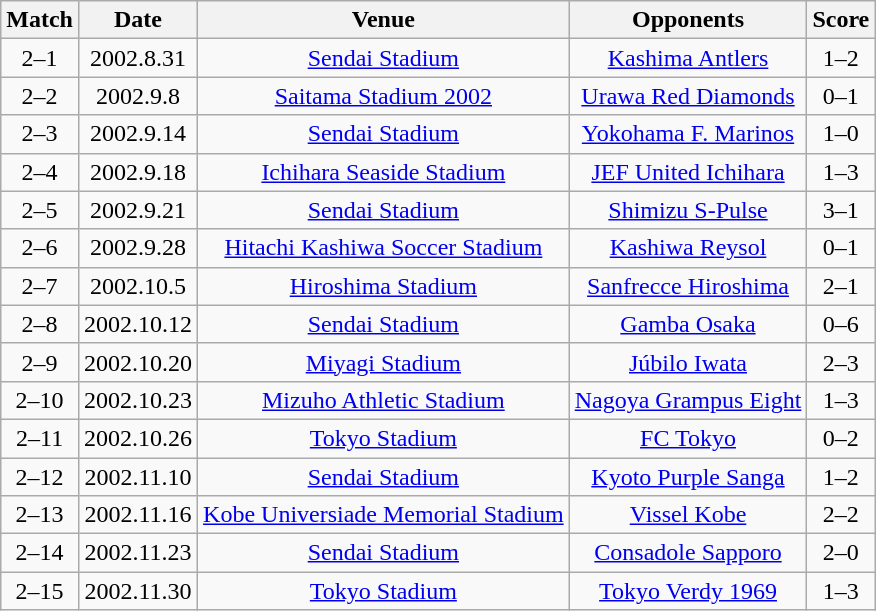<table class="wikitable" style="text-align:center;">
<tr>
<th>Match</th>
<th>Date</th>
<th>Venue</th>
<th>Opponents</th>
<th>Score</th>
</tr>
<tr>
<td>2–1</td>
<td>2002.8.31</td>
<td><a href='#'>Sendai Stadium</a></td>
<td><a href='#'>Kashima Antlers</a></td>
<td>1–2</td>
</tr>
<tr>
<td>2–2</td>
<td>2002.9.8</td>
<td><a href='#'>Saitama Stadium 2002</a></td>
<td><a href='#'>Urawa Red Diamonds</a></td>
<td>0–1 </td>
</tr>
<tr>
<td>2–3</td>
<td>2002.9.14</td>
<td><a href='#'>Sendai Stadium</a></td>
<td><a href='#'>Yokohama F. Marinos</a></td>
<td>1–0</td>
</tr>
<tr>
<td>2–4</td>
<td>2002.9.18</td>
<td><a href='#'>Ichihara Seaside Stadium</a></td>
<td><a href='#'>JEF United Ichihara</a></td>
<td>1–3</td>
</tr>
<tr>
<td>2–5</td>
<td>2002.9.21</td>
<td><a href='#'>Sendai Stadium</a></td>
<td><a href='#'>Shimizu S-Pulse</a></td>
<td>3–1</td>
</tr>
<tr>
<td>2–6</td>
<td>2002.9.28</td>
<td><a href='#'>Hitachi Kashiwa Soccer Stadium</a></td>
<td><a href='#'>Kashiwa Reysol</a></td>
<td>0–1</td>
</tr>
<tr>
<td>2–7</td>
<td>2002.10.5</td>
<td><a href='#'>Hiroshima Stadium</a></td>
<td><a href='#'>Sanfrecce Hiroshima</a></td>
<td>2–1 </td>
</tr>
<tr>
<td>2–8</td>
<td>2002.10.12</td>
<td><a href='#'>Sendai Stadium</a></td>
<td><a href='#'>Gamba Osaka</a></td>
<td>0–6</td>
</tr>
<tr>
<td>2–9</td>
<td>2002.10.20</td>
<td><a href='#'>Miyagi Stadium</a></td>
<td><a href='#'>Júbilo Iwata</a></td>
<td>2–3 </td>
</tr>
<tr>
<td>2–10</td>
<td>2002.10.23</td>
<td><a href='#'>Mizuho Athletic Stadium</a></td>
<td><a href='#'>Nagoya Grampus Eight</a></td>
<td>1–3</td>
</tr>
<tr>
<td>2–11</td>
<td>2002.10.26</td>
<td><a href='#'>Tokyo Stadium</a></td>
<td><a href='#'>FC Tokyo</a></td>
<td>0–2</td>
</tr>
<tr>
<td>2–12</td>
<td>2002.11.10</td>
<td><a href='#'>Sendai Stadium</a></td>
<td><a href='#'>Kyoto Purple Sanga</a></td>
<td>1–2</td>
</tr>
<tr>
<td>2–13</td>
<td>2002.11.16</td>
<td><a href='#'>Kobe Universiade Memorial Stadium</a></td>
<td><a href='#'>Vissel Kobe</a></td>
<td>2–2 </td>
</tr>
<tr>
<td>2–14</td>
<td>2002.11.23</td>
<td><a href='#'>Sendai Stadium</a></td>
<td><a href='#'>Consadole Sapporo</a></td>
<td>2–0</td>
</tr>
<tr>
<td>2–15</td>
<td>2002.11.30</td>
<td><a href='#'>Tokyo Stadium</a></td>
<td><a href='#'>Tokyo Verdy 1969</a></td>
<td>1–3</td>
</tr>
</table>
